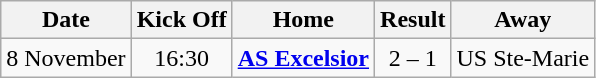<table class="wikitable" style="text-align: center">
<tr>
<th scope="col">Date</th>
<th scope="col">Kick Off</th>
<th scope="col">Home</th>
<th scope="col">Result</th>
<th scope="col">Away</th>
</tr>
<tr>
<td>8 November</td>
<td>16:30</td>
<td><strong><a href='#'>AS Excelsior</a></strong></td>
<td>2 – 1</td>
<td>US Ste-Marie</td>
</tr>
</table>
